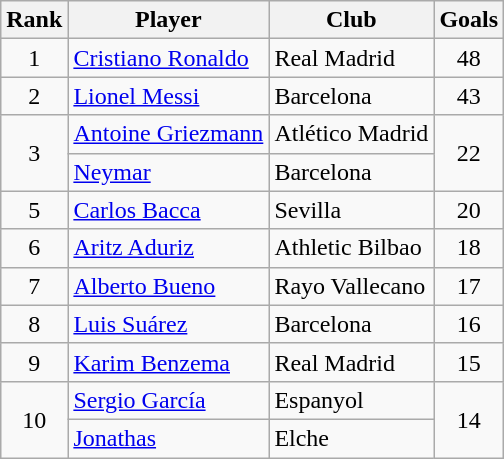<table class=wikitable style=text-align:center>
<tr>
<th>Rank</th>
<th>Player</th>
<th>Club</th>
<th>Goals</th>
</tr>
<tr>
<td>1</td>
<td align="left"> <a href='#'>Cristiano Ronaldo</a></td>
<td align="left">Real Madrid</td>
<td>48</td>
</tr>
<tr>
<td>2</td>
<td align="left"> <a href='#'>Lionel Messi</a></td>
<td align="left">Barcelona</td>
<td>43</td>
</tr>
<tr>
<td rowspan=2>3</td>
<td align="left"> <a href='#'>Antoine Griezmann</a></td>
<td align="left">Atlético Madrid</td>
<td rowspan=2>22</td>
</tr>
<tr>
<td align="left"> <a href='#'>Neymar</a></td>
<td align="left">Barcelona</td>
</tr>
<tr>
<td>5</td>
<td align="left"> <a href='#'>Carlos Bacca</a></td>
<td align="left">Sevilla</td>
<td>20</td>
</tr>
<tr>
<td>6</td>
<td align="left"> <a href='#'>Aritz Aduriz</a></td>
<td align="left">Athletic Bilbao</td>
<td>18</td>
</tr>
<tr>
<td>7</td>
<td align="left"> <a href='#'>Alberto Bueno</a></td>
<td align="left">Rayo Vallecano</td>
<td>17</td>
</tr>
<tr>
<td>8</td>
<td align="left"> <a href='#'>Luis Suárez</a></td>
<td align="left">Barcelona</td>
<td>16</td>
</tr>
<tr>
<td>9</td>
<td align="left"> <a href='#'>Karim Benzema</a></td>
<td align="left">Real Madrid</td>
<td>15</td>
</tr>
<tr>
<td rowspan=2>10</td>
<td align="left"> <a href='#'>Sergio García</a></td>
<td align="left">Espanyol</td>
<td rowspan=2>14</td>
</tr>
<tr>
<td align="left"> <a href='#'>Jonathas</a></td>
<td align="left">Elche</td>
</tr>
</table>
